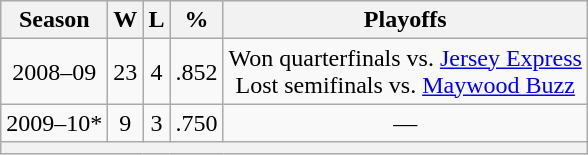<table class="wikitable" style="text-align: center;">
<tr bgcolor="#efefef">
<th>Season</th>
<th>W</th>
<th>L</th>
<th>%</th>
<th>Playoffs</th>
</tr>
<tr>
<td>2008–09</td>
<td>23</td>
<td>4</td>
<td>.852</td>
<td>Won quarterfinals vs. <a href='#'>Jersey Express</a><br>Lost semifinals vs. <a href='#'>Maywood Buzz</a></td>
</tr>
<tr>
<td>2009–10*</td>
<td>9</td>
<td>3</td>
<td>.750</td>
<td>—</td>
</tr>
<tr>
<th colspan="5"></th>
</tr>
</table>
